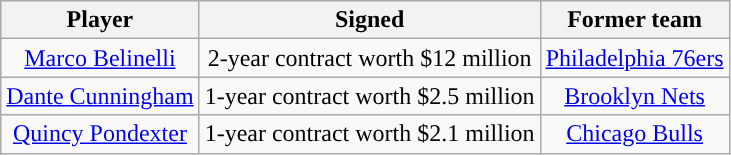<table class="wikitable sortable sortable" style="text-align: center">
<tr>
<th>Player</th>
<th>Signed</th>
<th>Former team</th>
</tr>
<tr style="text-align: center">
<td><a href='#'>Marco Belinelli</a></td>
<td>2-year contract worth $12 million</td>
<td><a href='#'>Philadelphia 76ers</a></td>
</tr>
<tr style="text-align: center">
<td><a href='#'>Dante Cunningham</a></td>
<td>1-year contract worth $2.5 million</td>
<td><a href='#'>Brooklyn Nets</a></td>
</tr>
<tr style="text-align: center">
<td><a href='#'>Quincy Pondexter</a></td>
<td>1-year contract worth $2.1 million</td>
<td><a href='#'>Chicago Bulls</a></td>
</tr>
</table>
